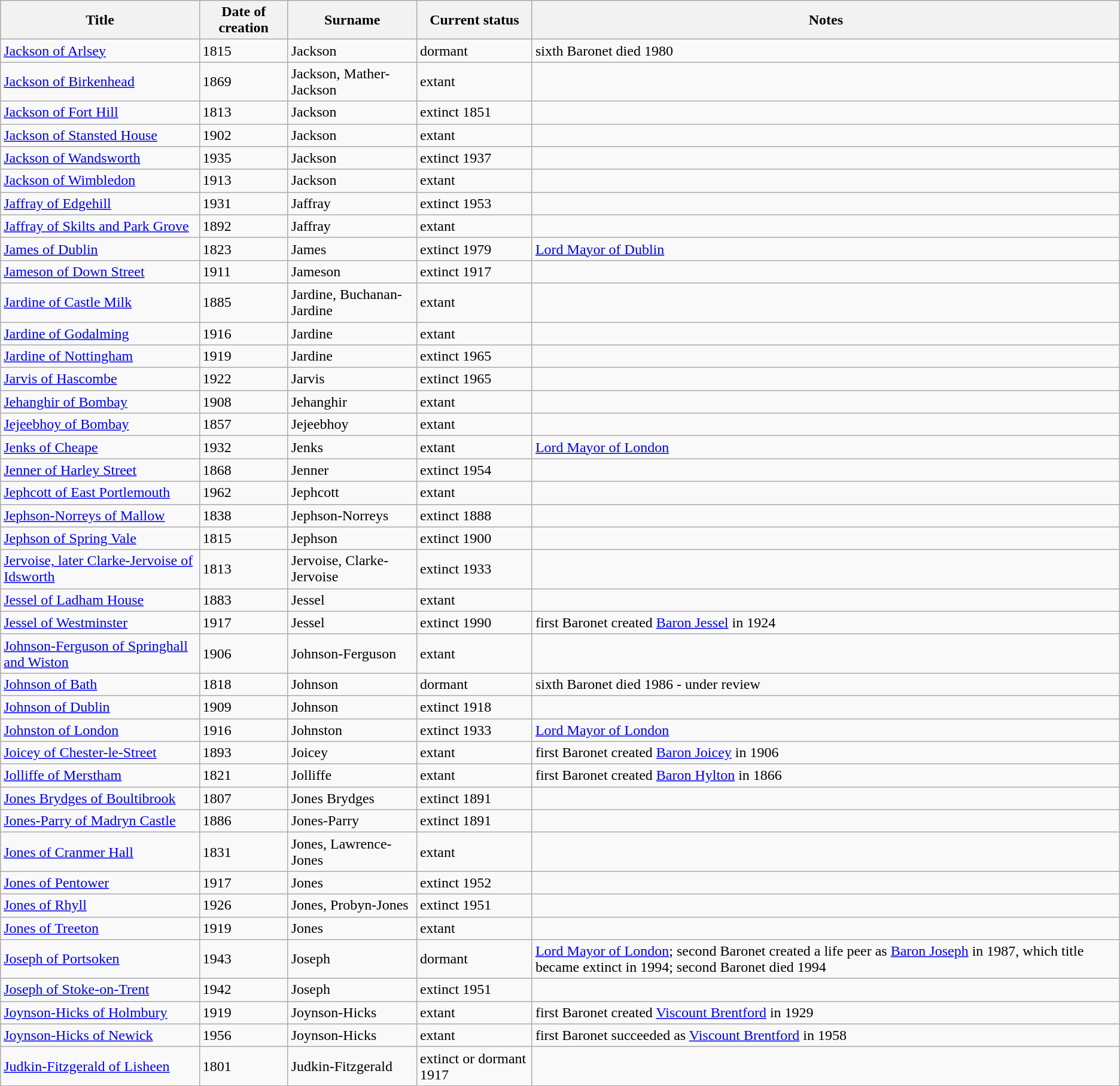<table class="wikitable">
<tr>
<th>Title</th>
<th>Date of creation</th>
<th>Surname</th>
<th>Current status</th>
<th>Notes</th>
</tr>
<tr>
<td><a href='#'>Jackson of Arlsey</a></td>
<td>1815</td>
<td>Jackson</td>
<td>dormant</td>
<td>sixth Baronet died 1980</td>
</tr>
<tr>
<td><a href='#'>Jackson of Birkenhead</a></td>
<td>1869</td>
<td>Jackson, Mather-Jackson</td>
<td>extant</td>
<td></td>
</tr>
<tr>
<td><a href='#'>Jackson of Fort Hill</a></td>
<td>1813</td>
<td>Jackson</td>
<td>extinct 1851</td>
<td></td>
</tr>
<tr>
<td><a href='#'>Jackson of Stansted House</a></td>
<td>1902</td>
<td>Jackson</td>
<td>extant</td>
<td></td>
</tr>
<tr>
<td><a href='#'>Jackson of Wandsworth</a></td>
<td>1935</td>
<td>Jackson</td>
<td>extinct 1937</td>
<td></td>
</tr>
<tr>
<td><a href='#'>Jackson of Wimbledon</a></td>
<td>1913</td>
<td>Jackson</td>
<td>extant</td>
<td></td>
</tr>
<tr>
<td><a href='#'>Jaffray of Edgehill</a></td>
<td>1931</td>
<td>Jaffray</td>
<td>extinct 1953</td>
<td></td>
</tr>
<tr>
<td><a href='#'>Jaffray of Skilts and Park Grove</a></td>
<td>1892</td>
<td>Jaffray</td>
<td>extant</td>
<td></td>
</tr>
<tr>
<td><a href='#'>James of Dublin</a></td>
<td>1823</td>
<td>James</td>
<td>extinct 1979</td>
<td><a href='#'>Lord Mayor of Dublin</a></td>
</tr>
<tr>
<td><a href='#'>Jameson of Down Street</a></td>
<td>1911</td>
<td>Jameson</td>
<td>extinct 1917</td>
<td></td>
</tr>
<tr>
<td><a href='#'>Jardine of Castle Milk</a></td>
<td>1885</td>
<td>Jardine, Buchanan-Jardine</td>
<td>extant</td>
<td> </td>
</tr>
<tr>
<td><a href='#'>Jardine of Godalming</a></td>
<td>1916</td>
<td>Jardine</td>
<td>extant</td>
<td></td>
</tr>
<tr>
<td><a href='#'>Jardine of Nottingham</a></td>
<td>1919</td>
<td>Jardine</td>
<td>extinct 1965</td>
<td></td>
</tr>
<tr>
<td><a href='#'>Jarvis of Hascombe</a></td>
<td>1922</td>
<td>Jarvis</td>
<td>extinct 1965</td>
<td></td>
</tr>
<tr>
<td><a href='#'>Jehanghir of Bombay</a></td>
<td>1908</td>
<td>Jehanghir</td>
<td>extant</td>
<td></td>
</tr>
<tr>
<td><a href='#'>Jejeebhoy of Bombay</a></td>
<td>1857</td>
<td>Jejeebhoy</td>
<td>extant</td>
<td></td>
</tr>
<tr>
<td><a href='#'>Jenks of Cheape</a></td>
<td>1932</td>
<td>Jenks</td>
<td>extant</td>
<td><a href='#'>Lord Mayor of London</a></td>
</tr>
<tr>
<td><a href='#'>Jenner of Harley Street</a></td>
<td>1868</td>
<td>Jenner</td>
<td>extinct 1954</td>
<td></td>
</tr>
<tr>
<td><a href='#'>Jephcott of East Portlemouth</a></td>
<td>1962</td>
<td>Jephcott</td>
<td>extant</td>
<td></td>
</tr>
<tr>
<td><a href='#'>Jephson-Norreys of Mallow</a></td>
<td>1838</td>
<td>Jephson-Norreys</td>
<td>extinct 1888</td>
<td></td>
</tr>
<tr>
<td><a href='#'>Jephson of Spring Vale</a></td>
<td>1815</td>
<td>Jephson</td>
<td>extinct 1900</td>
<td></td>
</tr>
<tr>
<td><a href='#'>Jervoise, later Clarke-Jervoise of Idsworth</a></td>
<td>1813</td>
<td>Jervoise, Clarke-Jervoise</td>
<td>extinct 1933</td>
<td> </td>
</tr>
<tr>
<td><a href='#'>Jessel of Ladham House</a></td>
<td>1883</td>
<td>Jessel</td>
<td>extant</td>
<td></td>
</tr>
<tr>
<td><a href='#'>Jessel of Westminster</a></td>
<td>1917</td>
<td>Jessel</td>
<td>extinct 1990</td>
<td>first Baronet created <a href='#'>Baron Jessel</a> in 1924</td>
</tr>
<tr>
<td><a href='#'>Johnson-Ferguson of Springhall and Wiston</a></td>
<td>1906</td>
<td>Johnson-Ferguson</td>
<td>extant</td>
<td></td>
</tr>
<tr>
<td><a href='#'>Johnson of Bath</a></td>
<td>1818</td>
<td>Johnson</td>
<td>dormant</td>
<td>sixth Baronet died 1986 - under review</td>
</tr>
<tr>
<td><a href='#'>Johnson of Dublin</a></td>
<td>1909</td>
<td>Johnson</td>
<td>extinct 1918</td>
<td></td>
</tr>
<tr>
<td><a href='#'>Johnston of London</a></td>
<td>1916</td>
<td>Johnston</td>
<td>extinct 1933</td>
<td><a href='#'>Lord Mayor of London</a></td>
</tr>
<tr>
<td><a href='#'>Joicey of Chester-le-Street</a></td>
<td>1893</td>
<td>Joicey</td>
<td>extant</td>
<td>first Baronet created <a href='#'>Baron Joicey</a> in 1906</td>
</tr>
<tr>
<td><a href='#'>Jolliffe of Merstham</a></td>
<td>1821</td>
<td>Jolliffe</td>
<td>extant</td>
<td>first Baronet created <a href='#'>Baron Hylton</a> in 1866</td>
</tr>
<tr>
<td><a href='#'>Jones Brydges of Boultibrook</a></td>
<td>1807</td>
<td>Jones Brydges</td>
<td>extinct 1891</td>
<td></td>
</tr>
<tr>
<td><a href='#'>Jones-Parry of Madryn Castle</a></td>
<td>1886</td>
<td>Jones-Parry</td>
<td>extinct 1891</td>
<td></td>
</tr>
<tr>
<td><a href='#'>Jones of Cranmer Hall</a></td>
<td>1831</td>
<td>Jones, Lawrence-Jones</td>
<td>extant</td>
<td></td>
</tr>
<tr>
<td><a href='#'>Jones of Pentower</a></td>
<td>1917</td>
<td>Jones</td>
<td>extinct 1952</td>
<td></td>
</tr>
<tr>
<td><a href='#'>Jones of Rhyll</a></td>
<td>1926</td>
<td>Jones, Probyn-Jones</td>
<td>extinct 1951</td>
<td></td>
</tr>
<tr>
<td><a href='#'>Jones of Treeton</a></td>
<td>1919</td>
<td>Jones</td>
<td>extant</td>
<td></td>
</tr>
<tr>
<td><a href='#'>Joseph of Portsoken</a></td>
<td>1943</td>
<td>Joseph</td>
<td>dormant</td>
<td><a href='#'>Lord Mayor of London</a>; second Baronet created a life peer as <a href='#'>Baron Joseph</a> in 1987, which title became extinct in 1994; second Baronet died 1994</td>
</tr>
<tr>
<td><a href='#'>Joseph of Stoke-on-Trent</a></td>
<td>1942</td>
<td>Joseph</td>
<td>extinct 1951</td>
<td></td>
</tr>
<tr>
<td><a href='#'>Joynson-Hicks of Holmbury</a></td>
<td>1919</td>
<td>Joynson-Hicks</td>
<td>extant</td>
<td>first Baronet created <a href='#'>Viscount Brentford</a> in 1929</td>
</tr>
<tr>
<td><a href='#'>Joynson-Hicks of Newick</a></td>
<td>1956</td>
<td>Joynson-Hicks</td>
<td>extant</td>
<td>first Baronet succeeded as <a href='#'>Viscount Brentford</a> in 1958</td>
</tr>
<tr>
<td><a href='#'>Judkin-Fitzgerald of Lisheen</a></td>
<td>1801</td>
<td>Judkin-Fitzgerald</td>
<td>extinct or dormant 1917</td>
<td></td>
</tr>
</table>
